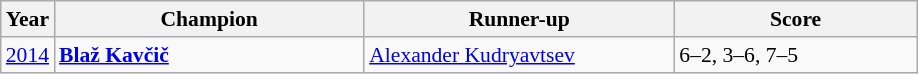<table class="wikitable" style="font-size:90%">
<tr>
<th>Year</th>
<th width="200">Champion</th>
<th width="200">Runner-up</th>
<th width="155">Score</th>
</tr>
<tr>
<td><a href='#'>2014</a></td>
<td> <strong><a href='#'>Blaž Kavčič</a></strong></td>
<td> <a href='#'>Alexander Kudryavtsev</a></td>
<td>6–2, 3–6, 7–5</td>
</tr>
</table>
